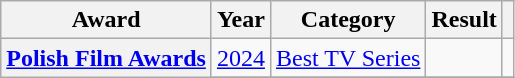<table class="wikitable sortable plainrowheaders">
<tr>
<th scope="col">Award</th>
<th scope="col">Year</th>
<th scope="col">Category</th>
<th scope="col">Result</th>
<th scope="col" class="unsortable"></th>
</tr>
<tr>
<th rowspan="2" scope="row"><a href='#'>Polish Film Awards</a></th>
<td><a href='#'>2024</a></td>
<td><a href='#'>Best TV Series</a></td>
<td></td>
<td></td>
</tr>
<tr>
</tr>
</table>
